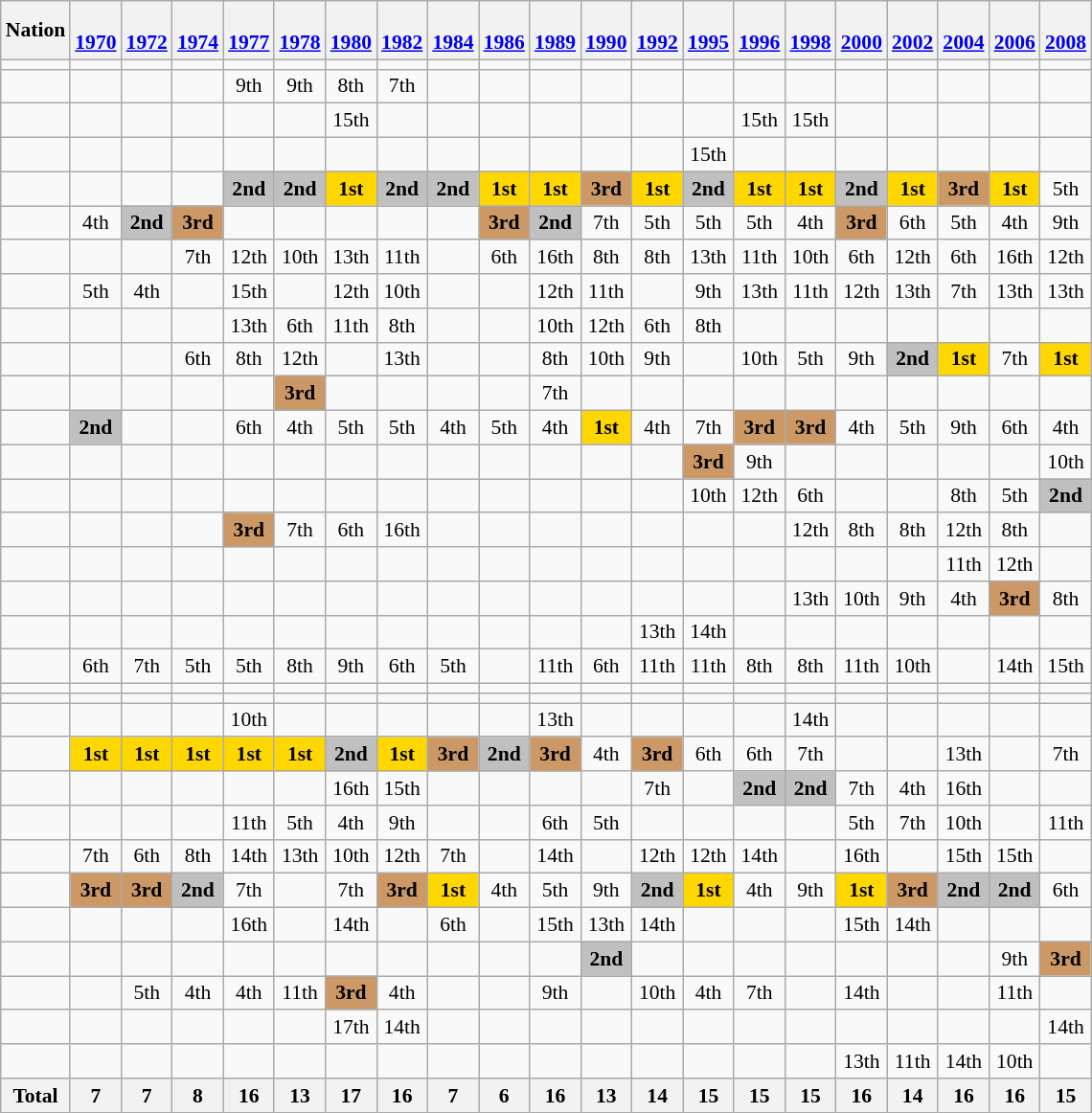<table class="wikitable" style="text-align:center; font-size:90%">
<tr>
<th>Nation</th>
<th><br><a href='#'>1970</a></th>
<th><br><a href='#'>1972</a></th>
<th><br><a href='#'>1974</a></th>
<th><br><a href='#'>1977</a></th>
<th><br><a href='#'>1978</a></th>
<th><br><a href='#'>1980</a></th>
<th><br><a href='#'>1982</a></th>
<th><br><a href='#'>1984</a></th>
<th><br><a href='#'>1986</a></th>
<th><br><a href='#'>1989</a></th>
<th><br><a href='#'>1990</a></th>
<th><br><a href='#'>1992</a></th>
<th><br><a href='#'>1995</a></th>
<th><br><a href='#'>1996</a></th>
<th><br><a href='#'>1998</a></th>
<th><br><a href='#'>2000</a></th>
<th><br><a href='#'>2002</a></th>
<th><br><a href='#'>2004</a></th>
<th><br><a href='#'>2006</a></th>
<th><br><a href='#'>2008</a></th>
</tr>
<tr>
<td align=left></td>
<td></td>
<td></td>
<td></td>
<td></td>
<td></td>
<td></td>
<td></td>
<td></td>
<td></td>
<td></td>
<td></td>
<td></td>
<td></td>
<td></td>
<td></td>
<td></td>
<td></td>
<td></td>
<td></td>
<td></td>
</tr>
<tr>
<td align=left></td>
<td></td>
<td></td>
<td></td>
<td>9th</td>
<td>9th</td>
<td>8th</td>
<td>7th</td>
<td></td>
<td></td>
<td></td>
<td></td>
<td></td>
<td></td>
<td></td>
<td></td>
<td></td>
<td></td>
<td></td>
<td></td>
<td></td>
</tr>
<tr>
<td align=left></td>
<td></td>
<td></td>
<td></td>
<td></td>
<td></td>
<td>15th</td>
<td></td>
<td></td>
<td></td>
<td></td>
<td></td>
<td></td>
<td></td>
<td>15th</td>
<td>15th</td>
<td></td>
<td></td>
<td></td>
<td></td>
<td></td>
</tr>
<tr>
<td align=left></td>
<td></td>
<td></td>
<td></td>
<td></td>
<td></td>
<td></td>
<td></td>
<td></td>
<td></td>
<td></td>
<td></td>
<td></td>
<td>15th</td>
<td></td>
<td></td>
<td></td>
<td></td>
<td></td>
<td></td>
<td></td>
</tr>
<tr>
<td align=left></td>
<td></td>
<td></td>
<td></td>
<td bgcolor=silver><strong>2nd</strong></td>
<td bgcolor=silver><strong>2nd</strong></td>
<td bgcolor=gold><strong>1st</strong></td>
<td bgcolor=silver><strong>2nd</strong></td>
<td bgcolor=silver><strong>2nd</strong></td>
<td bgcolor=gold><strong>1st</strong></td>
<td bgcolor=gold><strong>1st</strong></td>
<td bgcolor=#cc9966><strong>3rd</strong></td>
<td bgcolor=gold><strong>1st</strong></td>
<td bgcolor=silver><strong>2nd</strong></td>
<td bgcolor=gold><strong>1st</strong></td>
<td bgcolor=gold><strong>1st</strong></td>
<td bgcolor=silver><strong>2nd</strong></td>
<td bgcolor=gold><strong>1st</strong></td>
<td bgcolor=#cc9966><strong>3rd</strong></td>
<td bgcolor=gold><strong>1st</strong></td>
<td>5th</td>
</tr>
<tr>
<td align=left></td>
<td>4th</td>
<td bgcolor=silver><strong>2nd</strong></td>
<td bgcolor=#cc9966><strong>3rd</strong></td>
<td></td>
<td></td>
<td></td>
<td></td>
<td></td>
<td bgcolor=#cc9966><strong>3rd</strong></td>
<td bgcolor=silver><strong>2nd</strong></td>
<td>7th</td>
<td>5th</td>
<td>5th</td>
<td>5th</td>
<td>4th</td>
<td bgcolor=#cc9966><strong>3rd</strong></td>
<td>6th</td>
<td>5th</td>
<td>4th</td>
<td>9th</td>
</tr>
<tr>
<td align=left></td>
<td></td>
<td></td>
<td>7th</td>
<td>12th</td>
<td>10th</td>
<td>13th</td>
<td>11th</td>
<td></td>
<td>6th</td>
<td>16th</td>
<td>8th</td>
<td>8th</td>
<td>13th</td>
<td>11th</td>
<td>10th</td>
<td>6th</td>
<td>12th</td>
<td>6th</td>
<td>16th</td>
<td>12th</td>
</tr>
<tr>
<td align=left></td>
<td>5th</td>
<td>4th</td>
<td></td>
<td>15th</td>
<td></td>
<td>12th</td>
<td>10th</td>
<td></td>
<td></td>
<td>12th</td>
<td>11th</td>
<td></td>
<td>9th</td>
<td>13th</td>
<td>11th</td>
<td>12th</td>
<td>13th</td>
<td>7th</td>
<td>13th</td>
<td>13th</td>
</tr>
<tr>
<td align=left></td>
<td></td>
<td></td>
<td></td>
<td>13th</td>
<td>6th</td>
<td>11th</td>
<td>8th</td>
<td></td>
<td></td>
<td>10th</td>
<td>12th</td>
<td>6th</td>
<td>8th</td>
<td></td>
<td></td>
<td></td>
<td></td>
<td></td>
<td></td>
<td></td>
</tr>
<tr>
<td align=left></td>
<td></td>
<td></td>
<td>6th</td>
<td>8th</td>
<td>12th</td>
<td></td>
<td>13th</td>
<td></td>
<td></td>
<td>8th</td>
<td>10th</td>
<td>9th</td>
<td></td>
<td>10th</td>
<td>5th</td>
<td>9th</td>
<td bgcolor=silver><strong>2nd</strong></td>
<td bgcolor=gold><strong>1st</strong></td>
<td>7th</td>
<td bgcolor=gold><strong>1st</strong></td>
</tr>
<tr>
<td align=left></td>
<td></td>
<td></td>
<td></td>
<td></td>
<td bgcolor=#cc9966><strong>3rd</strong></td>
<td></td>
<td></td>
<td></td>
<td></td>
<td>7th</td>
<td></td>
<td></td>
<td></td>
<td></td>
<td></td>
<td></td>
<td></td>
<td></td>
<td></td>
<td></td>
</tr>
<tr>
<td align=left></td>
<td bgcolor=silver><strong>2nd</strong></td>
<td></td>
<td></td>
<td>6th</td>
<td>4th</td>
<td>5th</td>
<td>5th</td>
<td>4th</td>
<td>5th</td>
<td>4th</td>
<td bgcolor=gold><strong>1st</strong></td>
<td>4th</td>
<td>7th</td>
<td bgcolor=#cc9966><strong>3rd</strong></td>
<td bgcolor=#cc9966><strong>3rd</strong></td>
<td>4th</td>
<td>5th</td>
<td>9th</td>
<td>6th</td>
<td>4th</td>
</tr>
<tr>
<td align=left></td>
<td></td>
<td></td>
<td></td>
<td></td>
<td></td>
<td></td>
<td></td>
<td></td>
<td></td>
<td></td>
<td></td>
<td></td>
<td bgcolor=#cc9966><strong>3rd</strong></td>
<td>9th</td>
<td></td>
<td></td>
<td></td>
<td></td>
<td></td>
<td>10th</td>
</tr>
<tr>
<td align=left></td>
<td></td>
<td></td>
<td></td>
<td></td>
<td></td>
<td></td>
<td></td>
<td></td>
<td></td>
<td></td>
<td></td>
<td></td>
<td>10th</td>
<td>12th</td>
<td>6th</td>
<td></td>
<td></td>
<td>8th</td>
<td>5th</td>
<td bgcolor=silver><strong>2nd</strong></td>
</tr>
<tr>
<td align=left></td>
<td></td>
<td></td>
<td></td>
<td bgcolor=#cc9966><strong>3rd</strong></td>
<td>7th</td>
<td>6th</td>
<td>16th</td>
<td></td>
<td></td>
<td></td>
<td></td>
<td></td>
<td></td>
<td></td>
<td>12th</td>
<td>8th</td>
<td>8th</td>
<td>12th</td>
<td>8th</td>
<td></td>
</tr>
<tr>
<td align=left></td>
<td></td>
<td></td>
<td></td>
<td></td>
<td></td>
<td></td>
<td></td>
<td></td>
<td></td>
<td></td>
<td></td>
<td></td>
<td></td>
<td></td>
<td></td>
<td></td>
<td></td>
<td>11th</td>
<td>12th</td>
<td></td>
</tr>
<tr>
<td align=left></td>
<td></td>
<td></td>
<td></td>
<td></td>
<td></td>
<td></td>
<td></td>
<td></td>
<td></td>
<td></td>
<td></td>
<td></td>
<td></td>
<td></td>
<td>13th</td>
<td>10th</td>
<td>9th</td>
<td>4th</td>
<td bgcolor=#cc9966><strong>3rd</strong></td>
<td>8th</td>
</tr>
<tr>
<td align=left></td>
<td></td>
<td></td>
<td></td>
<td></td>
<td></td>
<td></td>
<td></td>
<td></td>
<td></td>
<td></td>
<td></td>
<td>13th</td>
<td>14th</td>
<td></td>
<td></td>
<td></td>
<td></td>
<td></td>
<td></td>
<td></td>
</tr>
<tr>
<td align=left></td>
<td>6th</td>
<td>7th</td>
<td>5th</td>
<td>5th</td>
<td>8th</td>
<td>9th</td>
<td>6th</td>
<td>5th</td>
<td></td>
<td>11th</td>
<td>6th</td>
<td>11th</td>
<td>11th</td>
<td>8th</td>
<td>8th</td>
<td>11th</td>
<td>10th</td>
<td></td>
<td>14th</td>
<td>15th</td>
</tr>
<tr>
<td align=left></td>
<td></td>
<td></td>
<td></td>
<td></td>
<td></td>
<td></td>
<td></td>
<td></td>
<td></td>
<td></td>
<td></td>
<td></td>
<td></td>
<td></td>
<td></td>
<td></td>
<td></td>
<td></td>
<td></td>
<td></td>
</tr>
<tr>
<td align=left></td>
<td></td>
<td></td>
<td></td>
<td></td>
<td></td>
<td></td>
<td></td>
<td></td>
<td></td>
<td></td>
<td></td>
<td></td>
<td></td>
<td></td>
<td></td>
<td></td>
<td></td>
<td></td>
<td></td>
<td></td>
</tr>
<tr>
<td align=left></td>
<td></td>
<td></td>
<td></td>
<td>10th</td>
<td></td>
<td></td>
<td></td>
<td></td>
<td></td>
<td>13th</td>
<td></td>
<td></td>
<td></td>
<td></td>
<td>14th</td>
<td></td>
<td></td>
<td></td>
<td></td>
<td></td>
</tr>
<tr>
<td align=left></td>
<td bgcolor=gold><strong>1st</strong></td>
<td bgcolor=gold><strong>1st</strong></td>
<td bgcolor=gold><strong>1st</strong></td>
<td bgcolor=gold><strong>1st</strong></td>
<td bgcolor=gold><strong>1st</strong></td>
<td bgcolor=silver><strong>2nd</strong></td>
<td bgcolor=gold><strong>1st</strong></td>
<td bgcolor=#cc9966><strong>3rd</strong></td>
<td bgcolor=silver><strong>2nd</strong></td>
<td bgcolor=#cc9966><strong>3rd</strong></td>
<td>4th</td>
<td bgcolor=#cc9966><strong>3rd</strong></td>
<td>6th</td>
<td>6th</td>
<td>7th</td>
<td></td>
<td></td>
<td>13th</td>
<td></td>
<td>7th</td>
</tr>
<tr>
<td align=left></td>
<td></td>
<td></td>
<td></td>
<td></td>
<td></td>
<td>16th</td>
<td>15th</td>
<td></td>
<td></td>
<td></td>
<td></td>
<td>7th</td>
<td></td>
<td bgcolor=silver><strong>2nd</strong></td>
<td bgcolor=silver><strong>2nd</strong></td>
<td>7th</td>
<td>4th</td>
<td>16th</td>
<td></td>
<td></td>
</tr>
<tr>
<td align=left></td>
<td></td>
<td></td>
<td></td>
<td>11th</td>
<td>5th</td>
<td>4th</td>
<td>9th</td>
<td></td>
<td></td>
<td>6th</td>
<td>5th</td>
<td></td>
<td></td>
<td></td>
<td></td>
<td>5th</td>
<td>7th</td>
<td>10th</td>
<td></td>
<td>11th</td>
</tr>
<tr>
<td align=left></td>
<td>7th</td>
<td>6th</td>
<td>8th</td>
<td>14th</td>
<td>13th</td>
<td>10th</td>
<td>12th</td>
<td>7th</td>
<td></td>
<td>14th</td>
<td></td>
<td>12th</td>
<td>12th</td>
<td>14th</td>
<td></td>
<td>16th</td>
<td></td>
<td>15th</td>
<td>15th</td>
<td></td>
</tr>
<tr>
<td align=left></td>
<td bgcolor=#cc9966><strong>3rd</strong></td>
<td bgcolor=#cc9966><strong>3rd</strong></td>
<td bgcolor=silver><strong>2nd</strong></td>
<td>7th</td>
<td></td>
<td>7th</td>
<td bgcolor=#cc9966><strong>3rd</strong></td>
<td bgcolor=gold><strong>1st</strong></td>
<td>4th</td>
<td>5th</td>
<td>9th</td>
<td bgcolor=silver><strong>2nd</strong></td>
<td bgcolor=gold><strong>1st</strong></td>
<td>4th</td>
<td>9th</td>
<td bgcolor=gold><strong>1st</strong></td>
<td bgcolor=#cc9966><strong>3rd</strong></td>
<td bgcolor=silver><strong>2nd</strong></td>
<td bgcolor=silver><strong>2nd</strong></td>
<td>6th</td>
</tr>
<tr>
<td align=left></td>
<td></td>
<td></td>
<td></td>
<td>16th</td>
<td></td>
<td>14th</td>
<td></td>
<td>6th</td>
<td></td>
<td>15th</td>
<td>13th</td>
<td>14th</td>
<td></td>
<td></td>
<td></td>
<td>15th</td>
<td>14th</td>
<td></td>
<td></td>
<td></td>
</tr>
<tr>
<td align=left></td>
<td></td>
<td></td>
<td></td>
<td></td>
<td></td>
<td></td>
<td></td>
<td></td>
<td></td>
<td></td>
<td bgcolor=silver><strong>2nd</strong></td>
<td></td>
<td></td>
<td></td>
<td></td>
<td></td>
<td></td>
<td></td>
<td>9th</td>
<td bgcolor=#cc9966><strong>3rd</strong></td>
</tr>
<tr>
<td align=left></td>
<td></td>
<td>5th</td>
<td>4th</td>
<td>4th</td>
<td>11th</td>
<td bgcolor=#cc9966><strong>3rd</strong></td>
<td>4th</td>
<td></td>
<td></td>
<td>9th</td>
<td></td>
<td>10th</td>
<td>4th</td>
<td>7th</td>
<td></td>
<td>14th</td>
<td></td>
<td></td>
<td>11th</td>
<td></td>
</tr>
<tr>
<td align=left></td>
<td></td>
<td></td>
<td></td>
<td></td>
<td></td>
<td>17th</td>
<td>14th</td>
<td></td>
<td></td>
<td></td>
<td></td>
<td></td>
<td></td>
<td></td>
<td></td>
<td></td>
<td></td>
<td></td>
<td></td>
<td>14th</td>
</tr>
<tr>
<td align=left></td>
<td></td>
<td></td>
<td></td>
<td></td>
<td></td>
<td></td>
<td></td>
<td></td>
<td></td>
<td></td>
<td></td>
<td></td>
<td></td>
<td></td>
<td></td>
<td>13th</td>
<td>11th</td>
<td>14th</td>
<td>10th</td>
<td></td>
</tr>
<tr>
<th>Total</th>
<th>7</th>
<th>7</th>
<th>8</th>
<th>16</th>
<th>13</th>
<th>17</th>
<th>16</th>
<th>7</th>
<th>6</th>
<th>16</th>
<th>13</th>
<th>14</th>
<th>15</th>
<th>15</th>
<th>15</th>
<th>16</th>
<th>14</th>
<th>16</th>
<th>16</th>
<th>15</th>
</tr>
</table>
